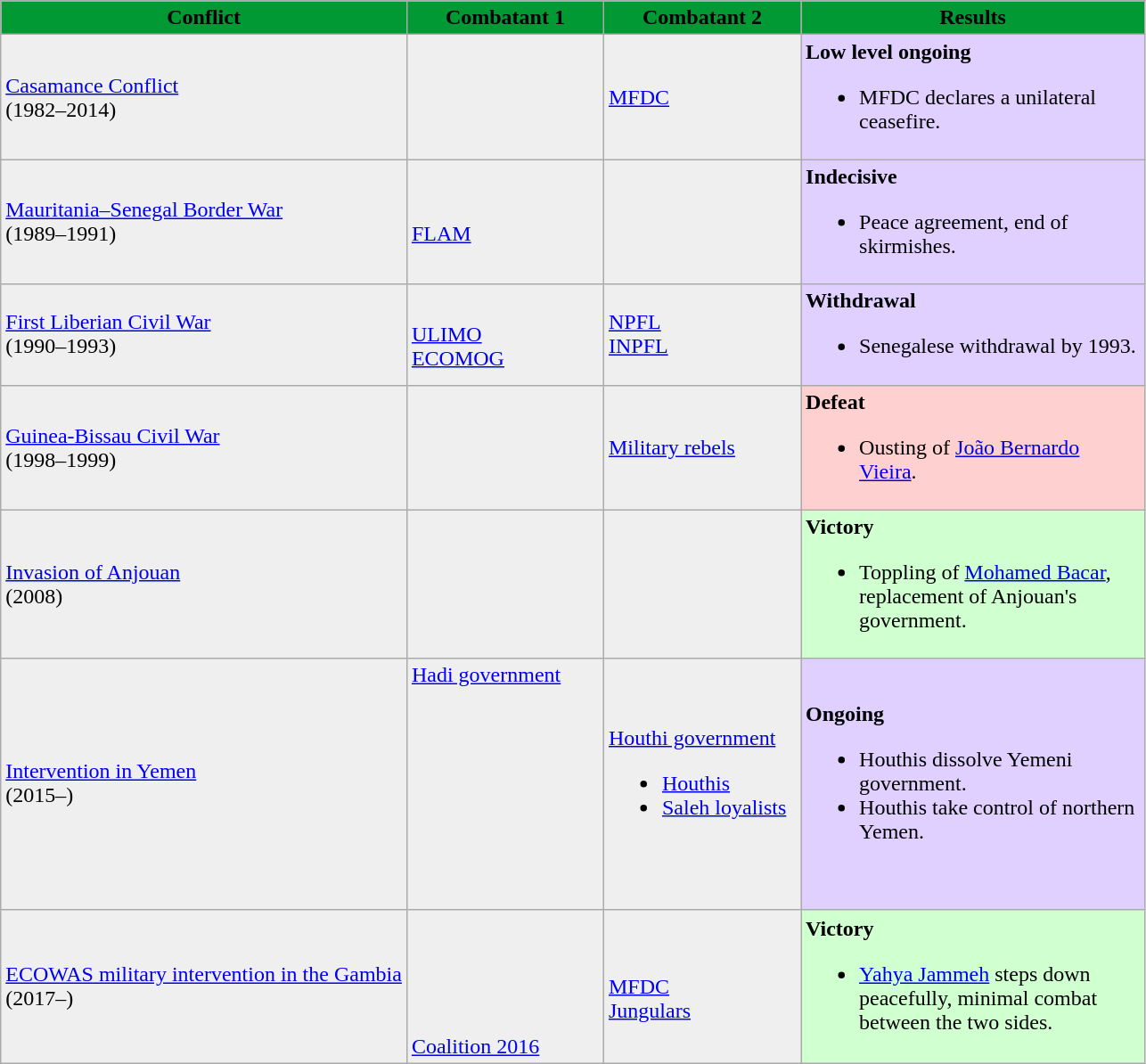<table class="wikitable">
<tr>
<th style="background:#009933" rowspan="1"><span>Conflict</span></th>
<th style="background:#009933" rowspan="1" width=140px><span>Combatant 1</span></th>
<th style="background:#009933" rowspan="1" width=140px><span>Combatant 2</span></th>
<th style="background:#009933" rowspan="1" width=250px><span>Results</span></th>
</tr>
<tr>
<td style="background:#efefef"><a href='#'>Casamance Conflict</a><br>(1982–2014)</td>
<td style="background:#efefef"></td>
<td style="background:#efefef"> <a href='#'>MFDC</a></td>
<td style="background:#E0D0FF"><strong>Low level ongoing</strong><br><ul><li>MFDC declares a unilateral ceasefire.</li></ul></td>
</tr>
<tr>
<td style="background:#efefef"><a href='#'>Mauritania–Senegal Border War</a><br>(1989–1991)</td>
<td style="background:#efefef"><br> <a href='#'>FLAM</a></td>
<td style="background:#efefef"></td>
<td style="background:#E0D0FF"><strong>Indecisive</strong><br><ul><li>Peace agreement, end of skirmishes.</li></ul></td>
</tr>
<tr>
<td style="background:#efefef"><a href='#'>First Liberian Civil War</a><br>(1990–1993)</td>
<td style="background:#efefef"><br> <a href='#'>ULIMO</a><br> <a href='#'>ECOMOG</a></td>
<td style="background:#efefef"> <a href='#'>NPFL</a><br> <a href='#'>INPFL</a></td>
<td style="background:#E0D0FF"><strong>Withdrawal</strong><br><ul><li>Senegalese withdrawal by 1993.</li></ul></td>
</tr>
<tr>
<td style="background:#efefef"><a href='#'>Guinea-Bissau Civil War</a><br>(1998–1999)</td>
<td style="background:#efefef"><br><br></td>
<td style="background:#efefef"> <a href='#'>Military rebels</a></td>
<td style="background:#FFD0D0"><strong>Defeat</strong><br><ul><li>Ousting of <a href='#'>João Bernardo Vieira</a>.</li></ul></td>
</tr>
<tr>
<td style="background:#efefef"><a href='#'>Invasion of Anjouan</a><br>(2008)</td>
<td style="background:#efefef"><br><br><br></td>
<td style="background:#efefef"></td>
<td style="background:#D0FFD0"><strong>Victory</strong><br><ul><li>Toppling of <a href='#'>Mohamed Bacar</a>, replacement of Anjouan's government.</li></ul></td>
</tr>
<tr>
<td style="background:#efefef"><a href='#'>Intervention in Yemen</a> <br> (2015–)</td>
<td style="background:#efefef"> <a href='#'>Hadi government</a><br><br><br><br><br><br><br><br><br><br></td>
<td style="background:#efefef"> <a href='#'>Houthi government</a><br><ul><li> <a href='#'>Houthis</a></li><li> <a href='#'>Saleh loyalists</a></li></ul></td>
<td style="background:#E0D0FF"><strong>Ongoing</strong><br><ul><li>Houthis dissolve Yemeni government.</li><li>Houthis take control of northern Yemen.</li></ul></td>
</tr>
<tr>
<td style="background:#efefef"><a href='#'>ECOWAS military intervention in the Gambia</a><br>(2017–)</td>
<td style="background:#efefef"><br><br><br><br><br> <a href='#'>Coalition 2016</a></td>
<td style="background:#efefef"><br> <a href='#'>MFDC</a><br><a href='#'>Jungulars</a></td>
<td style="background:#D0FFD0"><strong>Victory</strong><br><ul><li><a href='#'>Yahya Jammeh</a> steps down peacefully, minimal combat between the two sides.</li></ul></td>
</tr>
</table>
